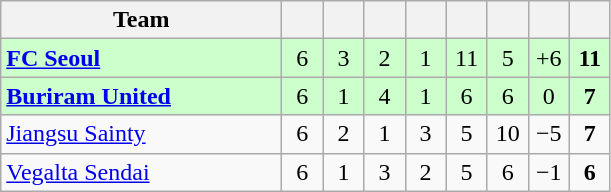<table class="wikitable" style="text-align:center;">
<tr>
<th width=180>Team</th>
<th width=20></th>
<th width=20></th>
<th width=20></th>
<th width=20></th>
<th width=20></th>
<th width=20></th>
<th width=20></th>
<th width=20></th>
</tr>
<tr bgcolor=#ccffcc>
<td align="left"> <strong><a href='#'>FC Seoul</a></strong></td>
<td>6</td>
<td>3</td>
<td>2</td>
<td>1</td>
<td>11</td>
<td>5</td>
<td>+6</td>
<td><strong>11</strong></td>
</tr>
<tr bgcolor=#ccffcc>
<td align="left"> <strong><a href='#'>Buriram United</a></strong></td>
<td>6</td>
<td>1</td>
<td>4</td>
<td>1</td>
<td>6</td>
<td>6</td>
<td>0</td>
<td><strong>7</strong></td>
</tr>
<tr>
<td align="left"> <a href='#'>Jiangsu Sainty</a></td>
<td>6</td>
<td>2</td>
<td>1</td>
<td>3</td>
<td>5</td>
<td>10</td>
<td>−5</td>
<td><strong>7</strong></td>
</tr>
<tr>
<td align="left"> <a href='#'>Vegalta Sendai</a></td>
<td>6</td>
<td>1</td>
<td>3</td>
<td>2</td>
<td>5</td>
<td>6</td>
<td>−1</td>
<td><strong>6</strong></td>
</tr>
</table>
